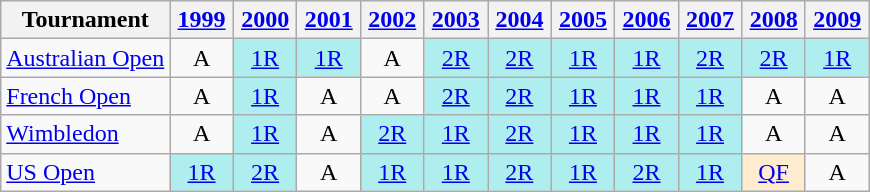<table class=wikitable style=text-align:center>
<tr>
<th>Tournament</th>
<th width=35><a href='#'>1999</a></th>
<th width=35><a href='#'>2000</a></th>
<th width=35><a href='#'>2001</a></th>
<th width=35><a href='#'>2002</a></th>
<th width=35><a href='#'>2003</a></th>
<th width=35><a href='#'>2004</a></th>
<th width=35><a href='#'>2005</a></th>
<th width=35><a href='#'>2006</a></th>
<th width=35><a href='#'>2007</a></th>
<th width=35><a href='#'>2008</a></th>
<th width=35><a href='#'>2009</a></th>
</tr>
<tr>
<td align=left><a href='#'>Australian Open</a></td>
<td>A</td>
<td bgcolor=afeeee><a href='#'>1R</a></td>
<td bgcolor=afeeee><a href='#'>1R</a></td>
<td>A</td>
<td bgcolor=afeeee><a href='#'>2R</a></td>
<td bgcolor=afeeee><a href='#'>2R</a></td>
<td bgcolor=afeeee><a href='#'>1R</a></td>
<td bgcolor=afeeee><a href='#'>1R</a></td>
<td bgcolor=afeeee><a href='#'>2R</a></td>
<td bgcolor=afeeee><a href='#'>2R</a></td>
<td bgcolor=afeeee><a href='#'>1R</a></td>
</tr>
<tr>
<td align=left><a href='#'>French Open</a></td>
<td>A</td>
<td bgcolor=afeeee><a href='#'>1R</a></td>
<td>A</td>
<td>A</td>
<td bgcolor=afeeee><a href='#'>2R</a></td>
<td bgcolor=afeeee><a href='#'>2R</a></td>
<td bgcolor=afeeee><a href='#'>1R</a></td>
<td bgcolor=afeeee><a href='#'>1R</a></td>
<td bgcolor=afeeee><a href='#'>1R</a></td>
<td>A</td>
<td>A</td>
</tr>
<tr>
<td align=left><a href='#'>Wimbledon</a></td>
<td>A</td>
<td bgcolor=afeeee><a href='#'>1R</a></td>
<td>A</td>
<td bgcolor=afeeee><a href='#'>2R</a></td>
<td bgcolor=afeeee><a href='#'>1R</a></td>
<td bgcolor=afeeee><a href='#'>2R</a></td>
<td bgcolor=afeeee><a href='#'>1R</a></td>
<td bgcolor=afeeee><a href='#'>1R</a></td>
<td bgcolor=afeeee><a href='#'>1R</a></td>
<td>A</td>
<td>A</td>
</tr>
<tr>
<td align=left><a href='#'>US Open</a></td>
<td bgcolor=afeeee><a href='#'>1R</a></td>
<td bgcolor=afeeee><a href='#'>2R</a></td>
<td>A</td>
<td bgcolor=afeeee><a href='#'>1R</a></td>
<td bgcolor=afeeee><a href='#'>1R</a></td>
<td bgcolor=afeeee><a href='#'>2R</a></td>
<td bgcolor=afeeee><a href='#'>1R</a></td>
<td bgcolor=afeeee><a href='#'>2R</a></td>
<td bgcolor=afeeee><a href='#'>1R</a></td>
<td style="background:blanchedalmond;"><a href='#'>QF</a></td>
<td>A</td>
</tr>
</table>
